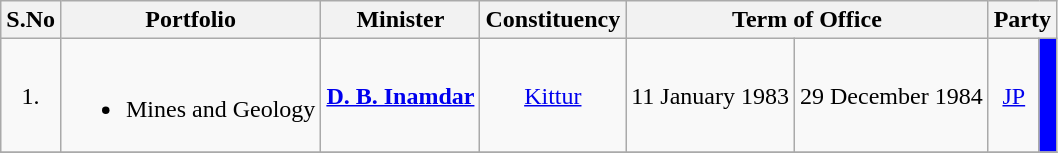<table class="wikitable sortable" style="text-align:center;">
<tr>
<th>S.No</th>
<th>Portfolio</th>
<th>Minister</th>
<th>Constituency</th>
<th colspan="2">Term of Office</th>
<th colspan="2" scope="col">Party</th>
</tr>
<tr>
<td>1.</td>
<td><br><ul><li>Mines and Geology</li></ul></td>
<td><strong><a href='#'>D. B. Inamdar</a></strong></td>
<td><a href='#'>Kittur</a></td>
<td>11 January 1983</td>
<td>29 December 1984</td>
<td><a href='#'>JP</a></td>
<td width="4px" bgcolor="#0000FF"></td>
</tr>
<tr style="text-align:center">
</tr>
</table>
